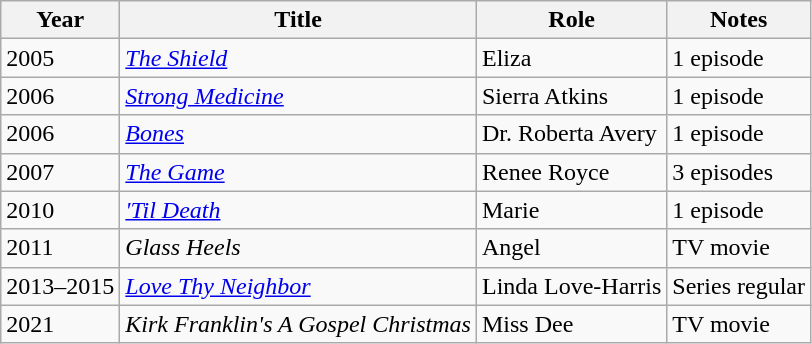<table class="wikitable sortable">
<tr>
<th>Year</th>
<th>Title</th>
<th>Role</th>
<th class="unsortable">Notes</th>
</tr>
<tr>
<td>2005</td>
<td><em><a href='#'>The Shield</a></em></td>
<td>Eliza</td>
<td>1 episode</td>
</tr>
<tr>
<td>2006</td>
<td><em><a href='#'>Strong Medicine</a></em></td>
<td>Sierra Atkins</td>
<td>1 episode</td>
</tr>
<tr>
<td>2006</td>
<td><em><a href='#'>Bones</a></em></td>
<td>Dr. Roberta Avery</td>
<td>1 episode</td>
</tr>
<tr>
<td>2007</td>
<td><em><a href='#'>The Game</a></em></td>
<td>Renee Royce</td>
<td>3 episodes</td>
</tr>
<tr>
<td>2010</td>
<td><em><a href='#'>'Til Death</a></em></td>
<td>Marie</td>
<td>1 episode</td>
</tr>
<tr>
<td>2011</td>
<td><em>Glass Heels</em></td>
<td>Angel</td>
<td>TV movie</td>
</tr>
<tr>
<td>2013–2015</td>
<td><em><a href='#'>Love Thy Neighbor</a></em></td>
<td>Linda Love-Harris</td>
<td>Series regular</td>
</tr>
<tr>
<td>2021</td>
<td><em>Kirk Franklin's A Gospel Christmas</em></td>
<td>Miss Dee</td>
<td>TV movie</td>
</tr>
</table>
